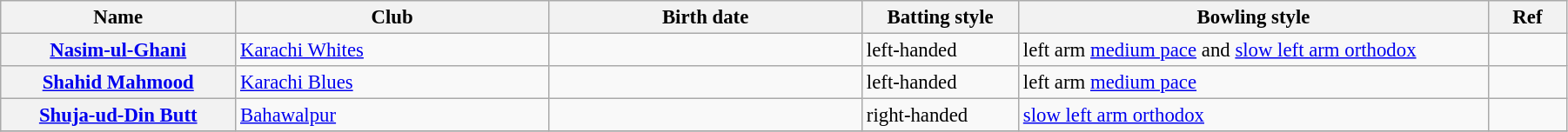<table class="wikitable plainrowheaders" style="font-size:95%; width:95%;">
<tr>
<th scope="col" width="15%">Name</th>
<th scope="col" width="20%">Club</th>
<th scope="col" width="20%">Birth date</th>
<th scope="col" width="10%">Batting style</th>
<th scope="col" width="30%">Bowling style</th>
<th scope="col" width="5%">Ref</th>
</tr>
<tr>
<th scope="row"><a href='#'>Nasim-ul-Ghani</a></th>
<td><a href='#'>Karachi Whites</a></td>
<td></td>
<td>left-handed</td>
<td>left arm <a href='#'>medium pace</a> and <a href='#'>slow left arm orthodox</a></td>
<td></td>
</tr>
<tr>
<th scope="row"><a href='#'>Shahid Mahmood</a></th>
<td><a href='#'>Karachi Blues</a></td>
<td></td>
<td>left-handed</td>
<td>left arm <a href='#'>medium pace</a></td>
<td></td>
</tr>
<tr>
<th scope="row"><a href='#'>Shuja-ud-Din Butt</a></th>
<td><a href='#'>Bahawalpur</a></td>
<td></td>
<td>right-handed</td>
<td><a href='#'>slow left arm orthodox</a></td>
<td></td>
</tr>
<tr>
</tr>
</table>
